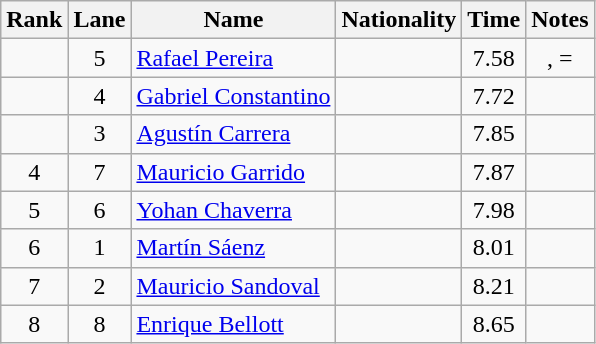<table class="wikitable sortable" style="text-align:center">
<tr>
<th>Rank</th>
<th>Lane</th>
<th>Name</th>
<th>Nationality</th>
<th>Time</th>
<th>Notes</th>
</tr>
<tr>
<td></td>
<td>5</td>
<td align=left><a href='#'>Rafael Pereira</a></td>
<td align=left></td>
<td>7.58</td>
<td>, =</td>
</tr>
<tr>
<td></td>
<td>4</td>
<td align=left><a href='#'>Gabriel Constantino</a></td>
<td align=left></td>
<td>7.72</td>
<td></td>
</tr>
<tr>
<td></td>
<td>3</td>
<td align=left><a href='#'>Agustín Carrera</a></td>
<td align=left></td>
<td>7.85</td>
<td></td>
</tr>
<tr>
<td>4</td>
<td>7</td>
<td align=left><a href='#'>Mauricio Garrido</a></td>
<td align=left></td>
<td>7.87</td>
<td></td>
</tr>
<tr>
<td>5</td>
<td>6</td>
<td align=left><a href='#'>Yohan Chaverra</a></td>
<td align=left></td>
<td>7.98</td>
<td></td>
</tr>
<tr>
<td>6</td>
<td>1</td>
<td align=left><a href='#'>Martín Sáenz</a></td>
<td align=left></td>
<td>8.01</td>
<td></td>
</tr>
<tr>
<td>7</td>
<td>2</td>
<td align=left><a href='#'>Mauricio Sandoval</a></td>
<td align=left></td>
<td>8.21</td>
<td></td>
</tr>
<tr>
<td>8</td>
<td>8</td>
<td align=left><a href='#'>Enrique Bellott</a></td>
<td align=left></td>
<td>8.65</td>
<td></td>
</tr>
</table>
